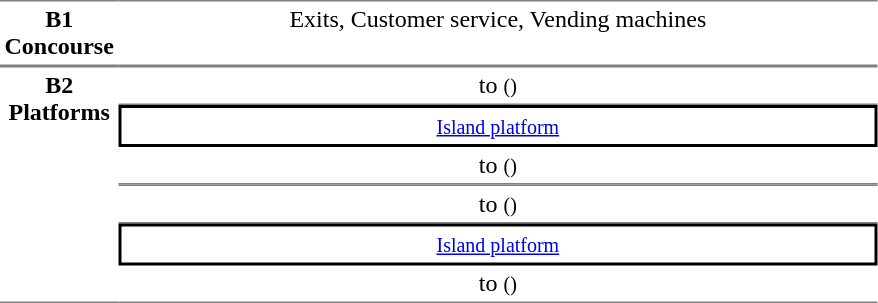<table table border=0 cellspacing=0 cellpadding=3>
<tr>
<td style="border-bottom:solid 1px gray; border-top:solid 1px gray;text-align:center" valign=top><strong>B1<br>Concourse</strong></td>
<td style="border-bottom:solid 1px gray; border-top:solid 1px gray;text-align:center;" valign=top width=500>Exits, Customer service, Vending machines</td>
</tr>
<tr>
<td style="border-bottom:solid 1px gray; border-top:solid 1px gray;text-align:center" rowspan="6" valign=top><strong>B2<br>Platforms</strong></td>
<td style="border-bottom:solid 1px gray; border-top:solid 1px gray;text-align:center;">  to  <small>()</small></td>
</tr>
<tr>
<td style="border-right:solid 2px black;border-left:solid 2px black;border-top:solid 2px black;border-bottom:solid 2px black;text-align:center;" colspan=2><small><a href='#'>Island platform</a></small></td>
</tr>
<tr>
<td style="border-bottom:solid 1px gray;text-align:center;"> to  <small>()</small> </td>
</tr>
<tr>
<td style="border-bottom:solid 1px gray; border-top:solid 1px gray;text-align:center;">  to  <small>()</small></td>
</tr>
<tr>
<td style="border-right:solid 2px black;border-left:solid 2px black;border-top:solid 2px black;border-bottom:solid 2px black;text-align:center;" colspan=2><small><a href='#'>Island platform</a></small></td>
</tr>
<tr>
<td style="border-bottom:solid 1px gray;text-align:center;"> to  <small>()</small> </td>
</tr>
</table>
